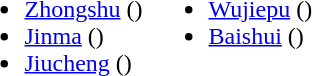<table>
<tr>
<td valign="top"><br><ul><li><a href='#'>Zhongshu</a> ()</li><li><a href='#'>Jinma</a> ()</li><li><a href='#'>Jiucheng</a> ()</li></ul></td>
<td valign="top"><br><ul><li><a href='#'>Wujiepu</a> ()</li><li><a href='#'>Baishui</a> ()</li></ul></td>
</tr>
</table>
